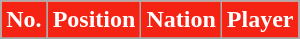<table class="wikitable sortable">
<tr>
<th style="background:#f52313; color:white;" scope="col">No.</th>
<th style="background:#f52313; color:white;" scope="col">Position</th>
<th style="background:#f52313; color:white;" scope="col">Nation</th>
<th style="background:#f52313; color:white;" scope="col">Player</th>
</tr>
<tr>
</tr>
</table>
